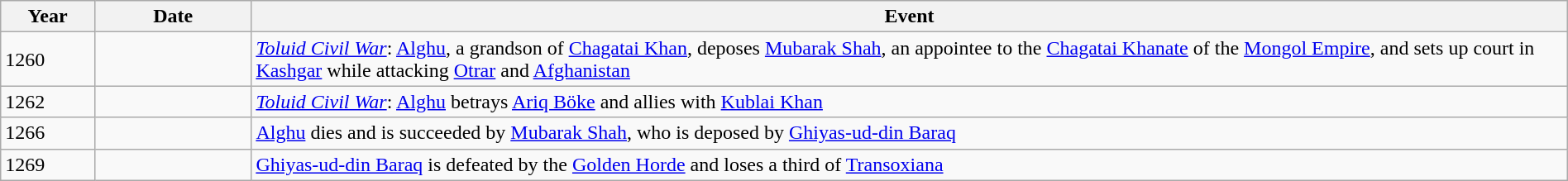<table class="wikitable" width="100%">
<tr>
<th style="width:6%">Year</th>
<th style="width:10%">Date</th>
<th>Event</th>
</tr>
<tr>
<td>1260</td>
<td></td>
<td><em><a href='#'>Toluid Civil War</a></em>: <a href='#'>Alghu</a>, a grandson of <a href='#'>Chagatai Khan</a>, deposes <a href='#'>Mubarak Shah</a>, an appointee to the <a href='#'>Chagatai Khanate</a> of the <a href='#'>Mongol Empire</a>, and sets up court in <a href='#'>Kashgar</a> while attacking <a href='#'>Otrar</a> and <a href='#'>Afghanistan</a></td>
</tr>
<tr>
<td>1262</td>
<td></td>
<td><em><a href='#'>Toluid Civil War</a></em>: <a href='#'>Alghu</a> betrays <a href='#'>Ariq Böke</a> and allies with <a href='#'>Kublai Khan</a></td>
</tr>
<tr>
<td>1266</td>
<td></td>
<td><a href='#'>Alghu</a> dies and is succeeded by <a href='#'>Mubarak Shah</a>, who is deposed by <a href='#'>Ghiyas-ud-din Baraq</a></td>
</tr>
<tr>
<td>1269</td>
<td></td>
<td><a href='#'>Ghiyas-ud-din Baraq</a> is defeated by the <a href='#'>Golden Horde</a> and loses a third of <a href='#'>Transoxiana</a></td>
</tr>
</table>
